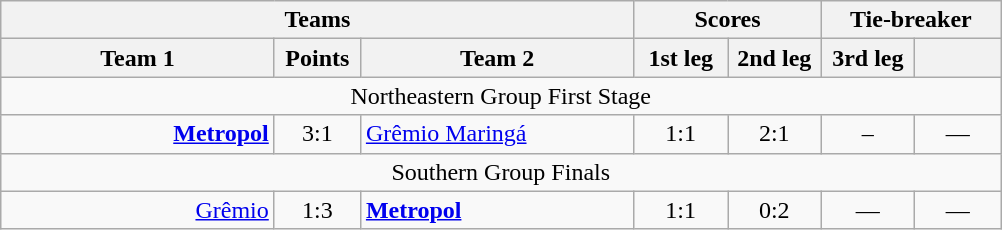<table class="wikitable" style="text-align:center;">
<tr>
<th colspan=3>Teams</th>
<th colspan=2>Scores</th>
<th colspan=2>Tie-breaker</th>
</tr>
<tr>
<th width="175">Team 1</th>
<th width="50">Points</th>
<th width="175">Team 2</th>
<th width="55">1st leg</th>
<th width="55">2nd leg</th>
<th width="55">3rd leg</th>
<th width="50"></th>
</tr>
<tr>
<td agin=center colspan="7">Northeastern Group First Stage</td>
</tr>
<tr>
<td align=right><strong><a href='#'>Metropol</a></strong> </td>
<td>3:1</td>
<td align=left> <a href='#'>Grêmio Maringá</a></td>
<td>1:1</td>
<td>2:1</td>
<td>–</td>
<td>—</td>
</tr>
<tr>
<td agin=center colspan="7">Southern Group Finals</td>
</tr>
<tr>
<td align=right><a href='#'>Grêmio</a> </td>
<td>1:3</td>
<td align=left> <strong><a href='#'>Metropol</a></strong></td>
<td>1:1</td>
<td>0:2</td>
<td>—</td>
<td>—</td>
</tr>
</table>
